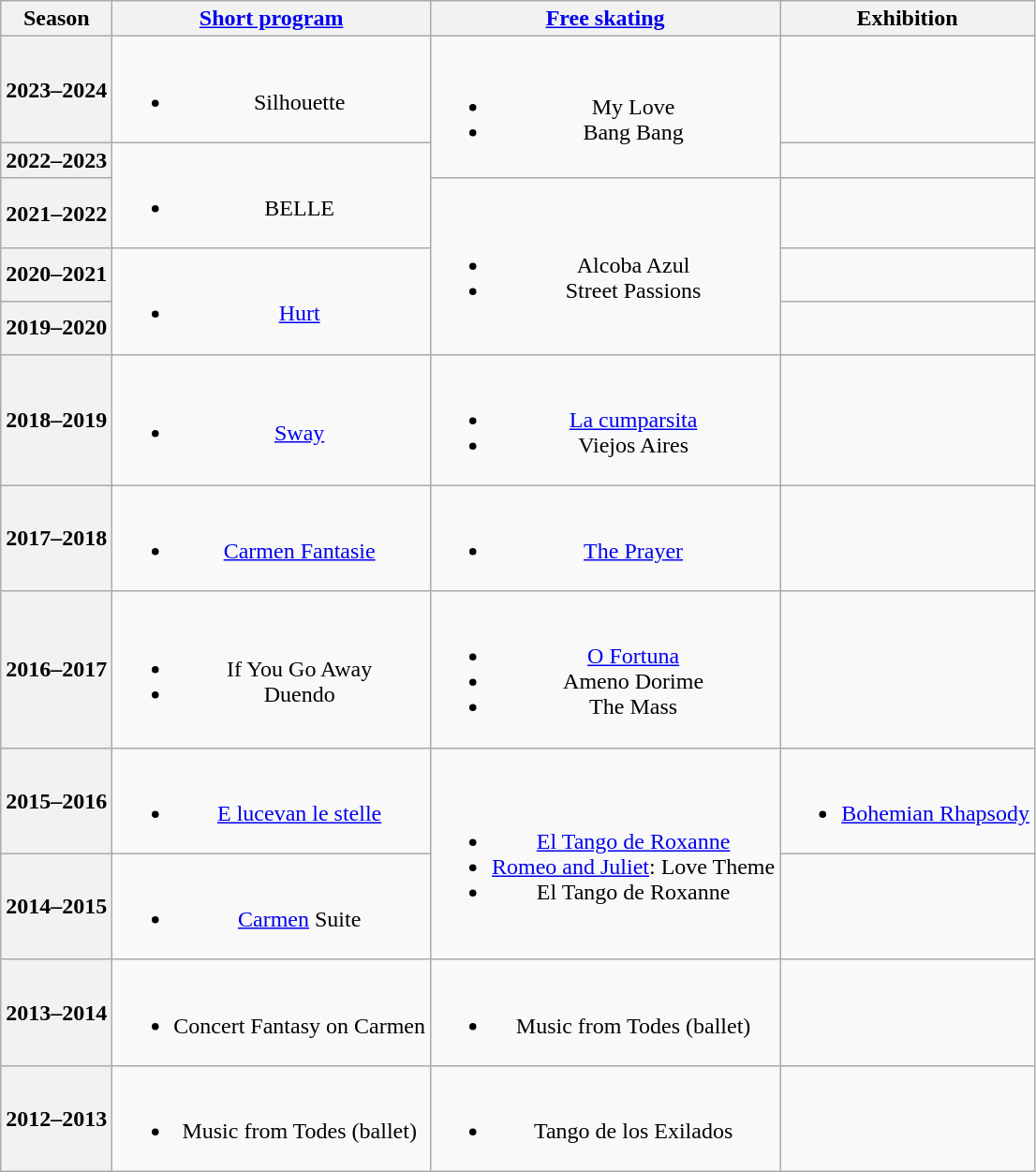<table class=wikitable style=text-align:center>
<tr>
<th>Season</th>
<th><a href='#'>Short program</a></th>
<th><a href='#'>Free skating</a></th>
<th>Exhibition</th>
</tr>
<tr>
<th>2023–2024 <br> </th>
<td><br><ul><li>Silhouette <br></li></ul></td>
<td rowspan=2><br><ul><li>My Love</li><li>Bang Bang <br> </li></ul></td>
<td></td>
</tr>
<tr>
<th>2022–2023 <br> </th>
<td rowspan=2><br><ul><li>BELLE <br></li></ul></td>
<td></td>
</tr>
<tr>
<th>2021–2022 <br> </th>
<td rowspan=3><br><ul><li>Alcoba Azul <br> </li><li>Street Passions <br> </li></ul></td>
<td></td>
</tr>
<tr>
<th>2020–2021 <br> </th>
<td rowspan=2><br><ul><li><a href='#'>Hurt</a> <br></li></ul></td>
<td></td>
</tr>
<tr>
<th>2019–2020 <br></th>
<td></td>
</tr>
<tr>
<th>2018–2019 <br> </th>
<td><br><ul><li><a href='#'>Sway</a> <br></li></ul></td>
<td><br><ul><li><a href='#'>La cumparsita</a> <br></li><li>Viejos Aires <br></li></ul></td>
<td></td>
</tr>
<tr>
<th>2017–2018 <br></th>
<td><br><ul><li><a href='#'>Carmen Fantasie</a> <br></li></ul></td>
<td><br><ul><li><a href='#'>The Prayer</a> <br></li></ul></td>
<td></td>
</tr>
<tr>
<th>2016–2017 <br></th>
<td><br><ul><li>If You Go Away <br></li><li>Duendo <br></li></ul></td>
<td><br><ul><li><a href='#'>O Fortuna</a> <br></li><li>Ameno Dorime <br></li><li>The Mass <br></li></ul></td>
<td></td>
</tr>
<tr>
<th>2015–2016 <br></th>
<td><br><ul><li><a href='#'>E lucevan le stelle</a> <br></li></ul></td>
<td rowspan=2><br><ul><li><a href='#'>El Tango de Roxanne</a> <br></li><li><a href='#'>Romeo and Juliet</a>: Love Theme <br></li><li>El Tango de Roxanne <br></li></ul></td>
<td><br><ul><li><a href='#'>Bohemian Rhapsody</a> <br></li></ul></td>
</tr>
<tr>
<th>2014–2015 <br></th>
<td><br><ul><li><a href='#'>Carmen</a> Suite <br></li></ul></td>
<td></td>
</tr>
<tr>
<th>2013–2014 <br></th>
<td><br><ul><li>Concert Fantasy on Carmen <br></li></ul></td>
<td><br><ul><li>Music from Todes (ballet) <br> </li></ul></td>
<td></td>
</tr>
<tr>
<th>2012–2013 <br></th>
<td><br><ul><li>Music from Todes (ballet) <br></li></ul></td>
<td><br><ul><li>Tango de los Exilados <br></li></ul></td>
<td></td>
</tr>
</table>
